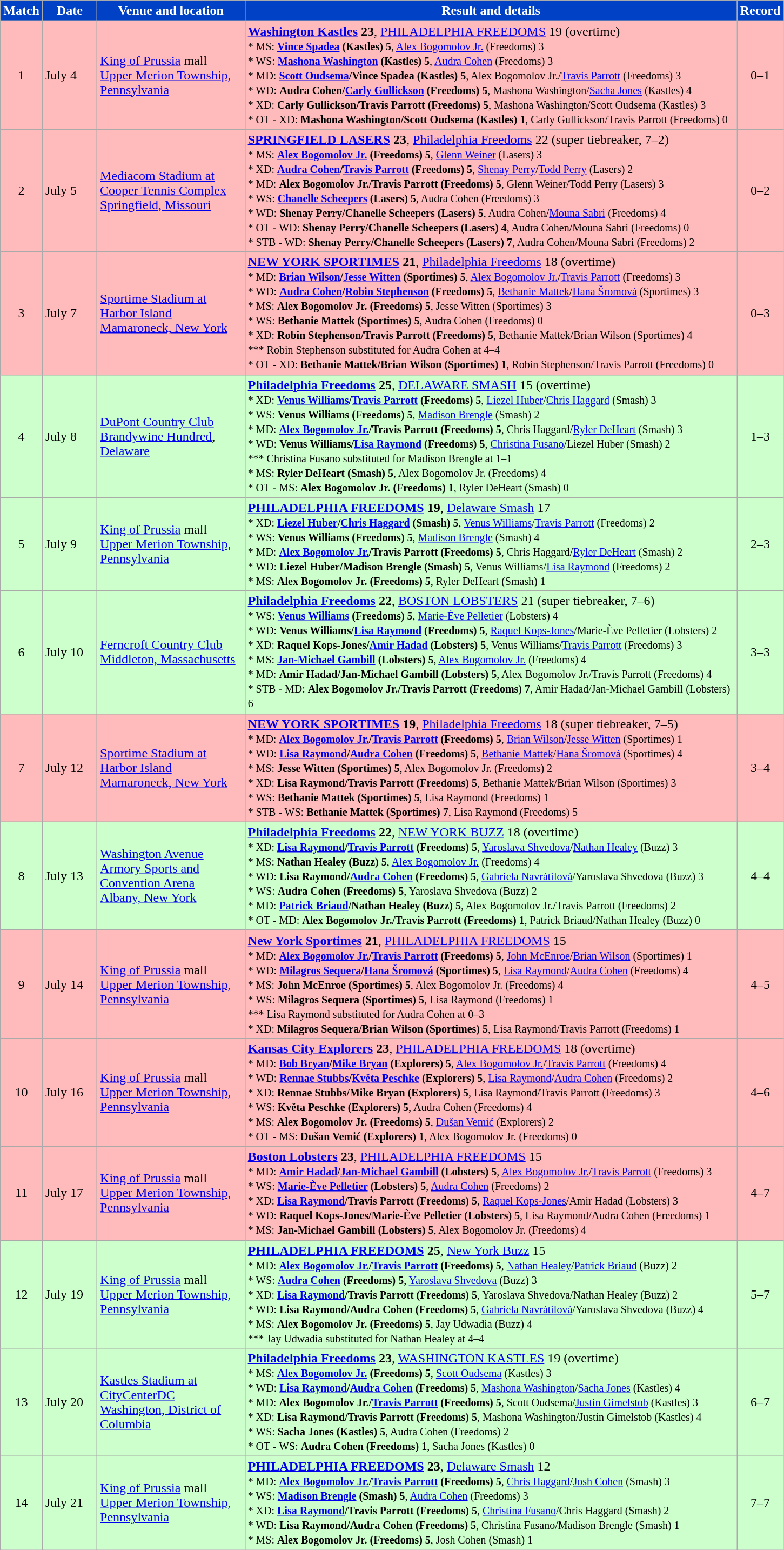<table class="wikitable" style="text-align:left">
<tr>
<th style="background:#0141C5; color:white" width="25px">Match</th>
<th style="background:#0141C5; color:white" width="60px">Date</th>
<th style="background:#0141C5; color:white" width="175px">Venue and location</th>
<th style="background:#0141C5; color:white" width="600px">Result and details</th>
<th style="background:#0141C5; color:white" width="25px">Record</th>
</tr>
<tr bgcolor="ffbbbb">
<td style="text-align:center">1</td>
<td>July 4</td>
<td><a href='#'>King of Prussia</a> mall<br><a href='#'>Upper Merion Township, Pennsylvania</a></td>
<td><strong><a href='#'>Washington Kastles</a> 23</strong>, <a href='#'>PHILADELPHIA FREEDOMS</a> 19 (overtime)<br><small>* MS: <strong><a href='#'>Vince Spadea</a> (Kastles) 5</strong>, <a href='#'>Alex Bogomolov Jr.</a> (Freedoms) 3<br>* WS: <strong><a href='#'>Mashona Washington</a> (Kastles) 5</strong>, <a href='#'>Audra Cohen</a> (Freedoms) 3<br>* MD: <strong><a href='#'>Scott Oudsema</a>/Vince Spadea (Kastles) 5</strong>, Alex Bogomolov Jr./<a href='#'>Travis Parrott</a> (Freedoms) 3<br>* WD: <strong>Audra Cohen/<a href='#'>Carly Gullickson</a> (Freedoms) 5</strong>, Mashona Washington/<a href='#'>Sacha Jones</a> (Kastles) 4<br>* XD: <strong>Carly Gullickson/Travis Parrott (Freedoms) 5</strong>, Mashona Washington/Scott Oudsema (Kastles) 3<br>* OT - XD: <strong>Mashona Washington/Scott Oudsema (Kastles) 1</strong>, Carly Gullickson/Travis Parrott (Freedoms) 0</small></td>
<td style="text-align:center">0–1</td>
</tr>
<tr bgcolor="ffbbbb">
<td style="text-align:center">2</td>
<td>July 5</td>
<td><a href='#'>Mediacom Stadium at Cooper Tennis Complex</a><br><a href='#'>Springfield, Missouri</a></td>
<td><strong><a href='#'>SPRINGFIELD LASERS</a> 23</strong>, <a href='#'>Philadelphia Freedoms</a> 22 (super tiebreaker, 7–2)<br><small>* MS: <strong><a href='#'>Alex Bogomolov Jr.</a> (Freedoms) 5</strong>, <a href='#'>Glenn Weiner</a> (Lasers) 3<br>* XD: <strong><a href='#'>Audra Cohen</a>/<a href='#'>Travis Parrott</a> (Freedoms) 5</strong>, <a href='#'>Shenay Perry</a>/<a href='#'>Todd Perry</a> (Lasers) 2<br>* MD: <strong>Alex Bogomolov Jr./Travis Parrott (Freedoms) 5</strong>, Glenn Weiner/Todd Perry (Lasers) 3<br>* WS: <strong><a href='#'>Chanelle Scheepers</a> (Lasers) 5</strong>, Audra Cohen (Freedoms) 3<br>* WD: <strong>Shenay Perry/Chanelle Scheepers (Lasers) 5</strong>, Audra Cohen/<a href='#'>Mouna Sabri</a> (Freedoms) 4<br>* OT - WD: <strong>Shenay Perry/Chanelle Scheepers (Lasers) 4</strong>, Audra Cohen/Mouna Sabri (Freedoms) 0<br>* STB - WD: <strong>Shenay Perry/Chanelle Scheepers (Lasers) 7</strong>, Audra Cohen/Mouna Sabri (Freedoms) 2</small></td>
<td style="text-align:center">0–2</td>
</tr>
<tr bgcolor="ffbbbb">
<td style="text-align:center">3</td>
<td>July 7</td>
<td><a href='#'>Sportime Stadium at Harbor Island</a><br><a href='#'>Mamaroneck, New York</a></td>
<td><strong><a href='#'>NEW YORK SPORTIMES</a> 21</strong>, <a href='#'>Philadelphia Freedoms</a> 18 (overtime)<br><small>* MD: <strong><a href='#'>Brian Wilson</a>/<a href='#'>Jesse Witten</a> (Sportimes) 5</strong>, <a href='#'>Alex Bogomolov Jr.</a>/<a href='#'>Travis Parrott</a> (Freedoms) 3<br>* WD: <strong><a href='#'>Audra Cohen</a>/<a href='#'>Robin Stephenson</a> (Freedoms) 5</strong>, <a href='#'>Bethanie Mattek</a>/<a href='#'>Hana Šromová</a> (Sportimes) 3<br>* MS: <strong>Alex Bogomolov Jr. (Freedoms) 5</strong>, Jesse Witten (Sportimes) 3<br>* WS: <strong>Bethanie Mattek (Sportimes) 5</strong>, Audra Cohen (Freedoms) 0<br>* XD: <strong>Robin Stephenson/Travis Parrott (Freedoms) 5</strong>, Bethanie Mattek/Brian Wilson (Sportimes) 4<br>*** Robin Stephenson substituted for Audra Cohen at 4–4<br>* OT - XD: <strong>Bethanie Mattek/Brian Wilson (Sportimes) 1</strong>, Robin Stephenson/Travis Parrott (Freedoms) 0</small></td>
<td style="text-align:center">0–3</td>
</tr>
<tr bgcolor="ccffcc">
<td style="text-align:center">4</td>
<td>July 8</td>
<td><a href='#'>DuPont Country Club</a><br><a href='#'>Brandywine Hundred</a>, <a href='#'>Delaware</a></td>
<td><strong><a href='#'>Philadelphia Freedoms</a> 25</strong>, <a href='#'>DELAWARE SMASH</a> 15 (overtime)<br><small>* XD: <strong><a href='#'>Venus Williams</a>/<a href='#'>Travis Parrott</a> (Freedoms) 5</strong>, <a href='#'>Liezel Huber</a>/<a href='#'>Chris Haggard</a> (Smash) 3<br>* WS: <strong>Venus Williams (Freedoms) 5</strong>, <a href='#'>Madison Brengle</a> (Smash) 2<br>* MD: <strong><a href='#'>Alex Bogomolov Jr.</a>/Travis Parrott (Freedoms) 5</strong>, Chris Haggard/<a href='#'>Ryler DeHeart</a> (Smash) 3<br>* WD: <strong>Venus Williams/<a href='#'>Lisa Raymond</a> (Freedoms) 5</strong>, <a href='#'>Christina Fusano</a>/Liezel Huber (Smash) 2<br>*** Christina Fusano substituted for Madison Brengle at 1–1<br>* MS: <strong>Ryler DeHeart (Smash) 5</strong>, Alex Bogomolov Jr. (Freedoms) 4<br>* OT - MS: <strong>Alex Bogomolov Jr. (Freedoms) 1</strong>, Ryler DeHeart (Smash) 0</small></td>
<td style="text-align:center">1–3</td>
</tr>
<tr bgcolor="ccffcc">
<td style="text-align:center">5</td>
<td>July 9</td>
<td><a href='#'>King of Prussia</a> mall<br><a href='#'>Upper Merion Township, Pennsylvania</a></td>
<td><strong><a href='#'>PHILADELPHIA FREEDOMS</a> 19</strong>, <a href='#'>Delaware Smash</a> 17<br><small>* XD: <strong><a href='#'>Liezel Huber</a>/<a href='#'>Chris Haggard</a> (Smash) 5</strong>, <a href='#'>Venus Williams</a>/<a href='#'>Travis Parrott</a> (Freedoms) 2<br>* WS: <strong>Venus Williams (Freedoms) 5</strong>, <a href='#'>Madison Brengle</a> (Smash) 4<br>* MD: <strong><a href='#'>Alex Bogomolov Jr.</a>/Travis Parrott (Freedoms) 5</strong>, Chris Haggard/<a href='#'>Ryler DeHeart</a> (Smash) 2<br>* WD: <strong>Liezel Huber/Madison Brengle (Smash) 5</strong>, Venus Williams/<a href='#'>Lisa Raymond</a> (Freedoms) 2<br>* MS: <strong>Alex Bogomolov Jr. (Freedoms) 5</strong>, Ryler DeHeart (Smash) 1</small></td>
<td style="text-align:center">2–3</td>
</tr>
<tr bgcolor="ccffcc">
<td style="text-align:center">6</td>
<td>July 10</td>
<td><a href='#'>Ferncroft Country Club</a><br><a href='#'>Middleton, Massachusetts</a></td>
<td><strong><a href='#'>Philadelphia Freedoms</a> 22</strong>, <a href='#'>BOSTON LOBSTERS</a> 21 (super tiebreaker, 7–6)<br><small>* WS: <strong><a href='#'>Venus Williams</a> (Freedoms) 5</strong>, <a href='#'>Marie-Ève Pelletier</a> (Lobsters) 4<br>* WD: <strong>Venus Williams/<a href='#'>Lisa Raymond</a> (Freedoms) 5</strong>, <a href='#'>Raquel Kops-Jones</a>/Marie-Ève Pelletier (Lobsters) 2<br>* XD: <strong>Raquel Kops-Jones/<a href='#'>Amir Hadad</a> (Lobsters) 5</strong>, Venus Williams/<a href='#'>Travis Parrott</a> (Freedoms) 3<br>* MS: <strong><a href='#'>Jan-Michael Gambill</a> (Lobsters) 5</strong>, <a href='#'>Alex Bogomolov Jr.</a> (Freedoms) 4<br>* MD: <strong>Amir Hadad/Jan-Michael Gambill (Lobsters) 5</strong>, Alex Bogomolov Jr./Travis Parrott (Freedoms) 4<br>* STB - MD: <strong>Alex Bogomolov Jr./Travis Parrott (Freedoms) 7</strong>, Amir Hadad/Jan-Michael Gambill (Lobsters) 6</small></td>
<td style="text-align:center">3–3</td>
</tr>
<tr bgcolor="ffbbbb">
<td style="text-align:center">7</td>
<td>July 12</td>
<td><a href='#'>Sportime Stadium at Harbor Island</a><br><a href='#'>Mamaroneck, New York</a></td>
<td><strong><a href='#'>NEW YORK SPORTIMES</a> 19</strong>, <a href='#'>Philadelphia Freedoms</a> 18 (super tiebreaker, 7–5)<br><small>* MD: <strong><a href='#'>Alex Bogomolov Jr.</a>/<a href='#'>Travis Parrott</a> (Freedoms) 5</strong>, <a href='#'>Brian Wilson</a>/<a href='#'>Jesse Witten</a> (Sportimes) 1<br>* WD: <strong><a href='#'>Lisa Raymond</a>/<a href='#'>Audra Cohen</a> (Freedoms) 5</strong>, <a href='#'>Bethanie Mattek</a>/<a href='#'>Hana Šromová</a> (Sportimes) 4<br>* MS: <strong>Jesse Witten (Sportimes) 5</strong>, Alex Bogomolov Jr. (Freedoms) 2<br>* XD: <strong>Lisa Raymond/Travis Parrott (Freedoms) 5</strong>, Bethanie Mattek/Brian Wilson (Sportimes) 3<br>* WS: <strong>Bethanie Mattek (Sportimes) 5</strong>, Lisa Raymond (Freedoms) 1<br>* STB - WS: <strong>Bethanie Mattek (Sportimes) 7</strong>, Lisa Raymond (Freedoms) 5</small></td>
<td style="text-align:center">3–4</td>
</tr>
<tr bgcolor="ccffcc">
<td style="text-align:center">8</td>
<td>July 13</td>
<td><a href='#'>Washington Avenue Armory Sports and Convention Arena</a><br><a href='#'>Albany, New York</a></td>
<td><strong><a href='#'>Philadelphia Freedoms</a> 22</strong>, <a href='#'>NEW YORK BUZZ</a> 18 (overtime)<br><small>* XD: <strong><a href='#'>Lisa Raymond</a>/<a href='#'>Travis Parrott</a> (Freedoms) 5</strong>, <a href='#'>Yaroslava Shvedova</a>/<a href='#'>Nathan Healey</a> (Buzz) 3<br>* MS: <strong>Nathan Healey (Buzz) 5</strong>, <a href='#'>Alex Bogomolov Jr.</a> (Freedoms) 4<br>* WD: <strong>Lisa Raymond/<a href='#'>Audra Cohen</a> (Freedoms) 5</strong>, <a href='#'>Gabriela Navrátilová</a>/Yaroslava Shvedova (Buzz) 3<br>* WS: <strong>Audra Cohen (Freedoms) 5</strong>, Yaroslava Shvedova (Buzz) 2<br>* MD: <strong><a href='#'>Patrick Briaud</a>/Nathan Healey (Buzz) 5</strong>, Alex Bogomolov Jr./Travis Parrott (Freedoms) 2<br>* OT - MD: <strong>Alex Bogomolov Jr./Travis Parrott (Freedoms) 1</strong>, Patrick Briaud/Nathan Healey (Buzz) 0</small></td>
<td style="text-align:center">4–4</td>
</tr>
<tr bgcolor="ffbbbb">
<td style="text-align:center">9</td>
<td>July 14</td>
<td><a href='#'>King of Prussia</a> mall<br><a href='#'>Upper Merion Township, Pennsylvania</a></td>
<td><strong><a href='#'>New York Sportimes</a> 21</strong>, <a href='#'>PHILADELPHIA FREEDOMS</a> 15<br><small>* MD: <strong><a href='#'>Alex Bogomolov Jr.</a>/<a href='#'>Travis Parrott</a> (Freedoms) 5</strong>, <a href='#'>John McEnroe</a>/<a href='#'>Brian Wilson</a> (Sportimes) 1<br>* WD: <strong><a href='#'>Milagros Sequera</a>/<a href='#'>Hana Šromová</a> (Sportimes) 5</strong>, <a href='#'>Lisa Raymond</a>/<a href='#'>Audra Cohen</a> (Freedoms) 4<br>* MS: <strong>John McEnroe (Sportimes) 5</strong>, Alex Bogomolov Jr. (Freedoms) 4<br>* WS: <strong>Milagros Sequera (Sportimes) 5</strong>, Lisa Raymond (Freedoms) 1<br>*** Lisa Raymond substituted for Audra Cohen at 0–3<br>* XD: <strong>Milagros Sequera/Brian Wilson (Sportimes) 5</strong>, Lisa Raymond/Travis Parrott (Freedoms) 1</small></td>
<td style="text-align:center">4–5</td>
</tr>
<tr bgcolor="ffbbbb">
<td style="text-align:center">10</td>
<td>July 16</td>
<td><a href='#'>King of Prussia</a> mall<br><a href='#'>Upper Merion Township, Pennsylvania</a></td>
<td><strong><a href='#'>Kansas City Explorers</a> 23</strong>, <a href='#'>PHILADELPHIA FREEDOMS</a> 18 (overtime)<br><small>* MD: <strong><a href='#'>Bob Bryan</a>/<a href='#'>Mike Bryan</a> (Explorers) 5</strong>, <a href='#'>Alex Bogomolov Jr.</a>/<a href='#'>Travis Parrott</a> (Freedoms) 4<br>* WD: <strong><a href='#'>Rennae Stubbs</a>/<a href='#'>Květa Peschke</a> (Explorers) 5</strong>, <a href='#'>Lisa Raymond</a>/<a href='#'>Audra Cohen</a> (Freedoms) 2<br>* XD: <strong>Rennae Stubbs/Mike Bryan (Explorers) 5</strong>, Lisa Raymond/Travis Parrott (Freedoms) 3<br>* WS: <strong>Květa Peschke (Explorers) 5</strong>, Audra Cohen (Freedoms) 4<br>* MS: <strong>Alex Bogomolov Jr. (Freedoms) 5</strong>, <a href='#'>Dušan Vemić</a> (Explorers) 2<br>* OT - MS: <strong>Dušan Vemić (Explorers) 1</strong>, Alex Bogomolov Jr. (Freedoms) 0</small></td>
<td style="text-align:center">4–6</td>
</tr>
<tr bgcolor="ffbbbb">
<td style="text-align:center">11</td>
<td>July 17</td>
<td><a href='#'>King of Prussia</a> mall<br><a href='#'>Upper Merion Township, Pennsylvania</a></td>
<td><strong><a href='#'>Boston Lobsters</a> 23</strong>, <a href='#'>PHILADELPHIA FREEDOMS</a> 15<br><small>* MD: <strong><a href='#'>Amir Hadad</a>/<a href='#'>Jan-Michael Gambill</a> (Lobsters) 5</strong>, <a href='#'>Alex Bogomolov Jr.</a>/<a href='#'>Travis Parrott</a> (Freedoms) 3<br>* WS: <strong><a href='#'>Marie-Ève Pelletier</a> (Lobsters) 5</strong>, <a href='#'>Audra Cohen</a> (Freedoms) 2<br>* XD: <strong><a href='#'>Lisa Raymond</a>/Travis Parrott (Freedoms) 5</strong>, <a href='#'>Raquel Kops-Jones</a>/Amir Hadad (Lobsters) 3<br>* WD: <strong>Raquel Kops-Jones/Marie-Ève Pelletier (Lobsters) 5</strong>, Lisa Raymond/Audra Cohen (Freedoms) 1<br>* MS: <strong>Jan-Michael Gambill (Lobsters) 5</strong>, Alex Bogomolov Jr. (Freedoms) 4</small></td>
<td style="text-align:center">4–7</td>
</tr>
<tr bgcolor="ccffcc">
<td style="text-align:center">12</td>
<td>July 19</td>
<td><a href='#'>King of Prussia</a> mall<br><a href='#'>Upper Merion Township, Pennsylvania</a></td>
<td><strong><a href='#'>PHILADELPHIA FREEDOMS</a> 25</strong>, <a href='#'>New York Buzz</a> 15<br><small>* MD: <strong><a href='#'>Alex Bogomolov Jr.</a>/<a href='#'>Travis Parrott</a> (Freedoms) 5</strong>, <a href='#'>Nathan Healey</a>/<a href='#'>Patrick Briaud</a> (Buzz) 2<br>* WS: <strong><a href='#'>Audra Cohen</a> (Freedoms) 5</strong>, <a href='#'>Yaroslava Shvedova</a> (Buzz) 3<br>* XD: <strong><a href='#'>Lisa Raymond</a>/Travis Parrott (Freedoms) 5</strong>, Yaroslava Shvedova/Nathan Healey (Buzz) 2<br>* WD: <strong>Lisa Raymond/Audra Cohen (Freedoms) 5</strong>, <a href='#'>Gabriela Navrátilová</a>/Yaroslava Shvedova (Buzz) 4<br>* MS: <strong>Alex Bogomolov Jr. (Freedoms) 5</strong>, Jay Udwadia (Buzz) 4<br>*** Jay Udwadia substituted for Nathan Healey at 4–4</small></td>
<td style="text-align:center">5–7</td>
</tr>
<tr bgcolor="ccffcc">
<td style="text-align:center">13</td>
<td>July 20</td>
<td><a href='#'>Kastles Stadium at CityCenterDC</a><br><a href='#'>Washington, District of Columbia</a></td>
<td><strong><a href='#'>Philadelphia Freedoms</a> 23</strong>, <a href='#'>WASHINGTON KASTLES</a> 19 (overtime)<br><small>* MS: <strong><a href='#'>Alex Bogomolov Jr.</a> (Freedoms) 5</strong>, <a href='#'>Scott Oudsema</a> (Kastles) 3<br>* WD: <strong><a href='#'>Lisa Raymond</a>/<a href='#'>Audra Cohen</a> (Freedoms) 5</strong>, <a href='#'>Mashona Washington</a>/<a href='#'>Sacha Jones</a> (Kastles) 4<br>* MD: <strong>Alex Bogomolov Jr./<a href='#'>Travis Parrott</a> (Freedoms) 5</strong>, Scott Oudsema/<a href='#'>Justin Gimelstob</a> (Kastles) 3<br>* XD: <strong>Lisa Raymond/Travis Parrott (Freedoms) 5</strong>, Mashona Washington/Justin Gimelstob (Kastles) 4<br>* WS: <strong>Sacha Jones (Kastles) 5</strong>, Audra Cohen (Freedoms) 2<br>* OT - WS: <strong>Audra Cohen (Freedoms) 1</strong>, Sacha Jones (Kastles) 0</small></td>
<td style="text-align:center">6–7</td>
</tr>
<tr bgcolor="ccffcc">
<td style="text-align:center">14</td>
<td>July 21</td>
<td><a href='#'>King of Prussia</a> mall<br><a href='#'>Upper Merion Township, Pennsylvania</a></td>
<td><strong><a href='#'>PHILADELPHIA FREEDOMS</a> 23</strong>, <a href='#'>Delaware Smash</a> 12<br><small>* MD: <strong><a href='#'>Alex Bogomolov Jr.</a>/<a href='#'>Travis Parrott</a> (Freedoms) 5</strong>, <a href='#'>Chris Haggard</a>/<a href='#'>Josh Cohen</a> (Smash) 3<br>* WS: <strong><a href='#'>Madison Brengle</a> (Smash) 5</strong>, <a href='#'>Audra Cohen</a> (Freedoms) 3<br>* XD: <strong><a href='#'>Lisa Raymond</a>/Travis Parrott (Freedoms) 5</strong>, <a href='#'>Christina Fusano</a>/Chris Haggard (Smash) 2<br>* WD: <strong>Lisa Raymond/Audra Cohen (Freedoms) 5</strong>, Christina Fusano/Madison Brengle (Smash) 1<br>* MS: <strong>Alex Bogomolov Jr. (Freedoms) 5</strong>, Josh Cohen (Smash) 1</small></td>
<td style="text-align:center">7–7</td>
</tr>
</table>
